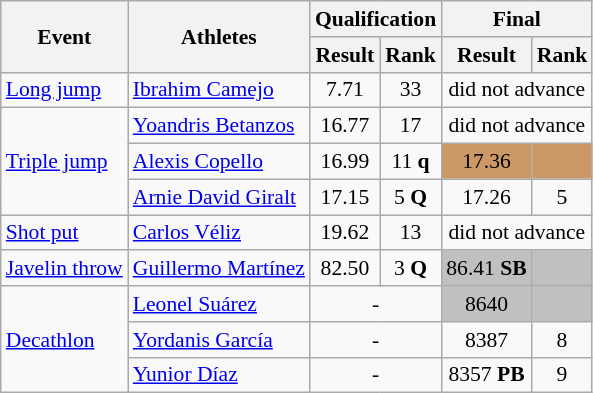<table class="wikitable" border="1" style="font-size:90%">
<tr>
<th rowspan="2">Event</th>
<th rowspan="2">Athletes</th>
<th colspan="2">Qualification</th>
<th colspan="2">Final</th>
</tr>
<tr>
<th>Result</th>
<th>Rank</th>
<th>Result</th>
<th>Rank</th>
</tr>
<tr>
<td><a href='#'>Long jump</a></td>
<td><a href='#'>Ibrahim Camejo</a></td>
<td align=center>7.71</td>
<td align=center>33</td>
<td align=center colspan="2">did not advance</td>
</tr>
<tr>
<td rowspan=3><a href='#'>Triple jump</a></td>
<td><a href='#'>Yoandris Betanzos</a></td>
<td align=center>16.77</td>
<td align=center>17</td>
<td align=center colspan="2">did not advance</td>
</tr>
<tr>
<td><a href='#'>Alexis Copello</a></td>
<td align=center>16.99</td>
<td align=center>11 <strong>q</strong></td>
<td align=center bgcolor=CC9966>17.36</td>
<td align=center bgcolor=CC9966></td>
</tr>
<tr>
<td><a href='#'>Arnie David Giralt</a></td>
<td align=center>17.15</td>
<td align=center>5 <strong>Q</strong></td>
<td align=center>17.26</td>
<td align=center>5</td>
</tr>
<tr>
<td><a href='#'>Shot put</a></td>
<td><a href='#'>Carlos Véliz</a></td>
<td align=center>19.62</td>
<td align=center>13</td>
<td align=center colspan="2">did not advance</td>
</tr>
<tr>
<td><a href='#'>Javelin throw</a></td>
<td><a href='#'>Guillermo Martínez</a></td>
<td align=center>82.50</td>
<td align=center>3 <strong>Q</strong></td>
<td align="center" bgcolor=silver>86.41 <strong>SB</strong></td>
<td align="center" bgcolor=silver></td>
</tr>
<tr>
<td rowspan=3><a href='#'>Decathlon</a></td>
<td><a href='#'>Leonel Suárez</a></td>
<td align=center colspan="2">-</td>
<td align="center" bgcolor=silver>8640</td>
<td align="center" bgcolor=silver></td>
</tr>
<tr>
<td><a href='#'>Yordanis García</a></td>
<td align=center colspan="2">-</td>
<td align=center>8387</td>
<td align=center>8</td>
</tr>
<tr>
<td><a href='#'>Yunior Díaz</a></td>
<td align=center colspan="2">-</td>
<td align=center>8357 <strong>PB</strong></td>
<td align=center>9</td>
</tr>
</table>
